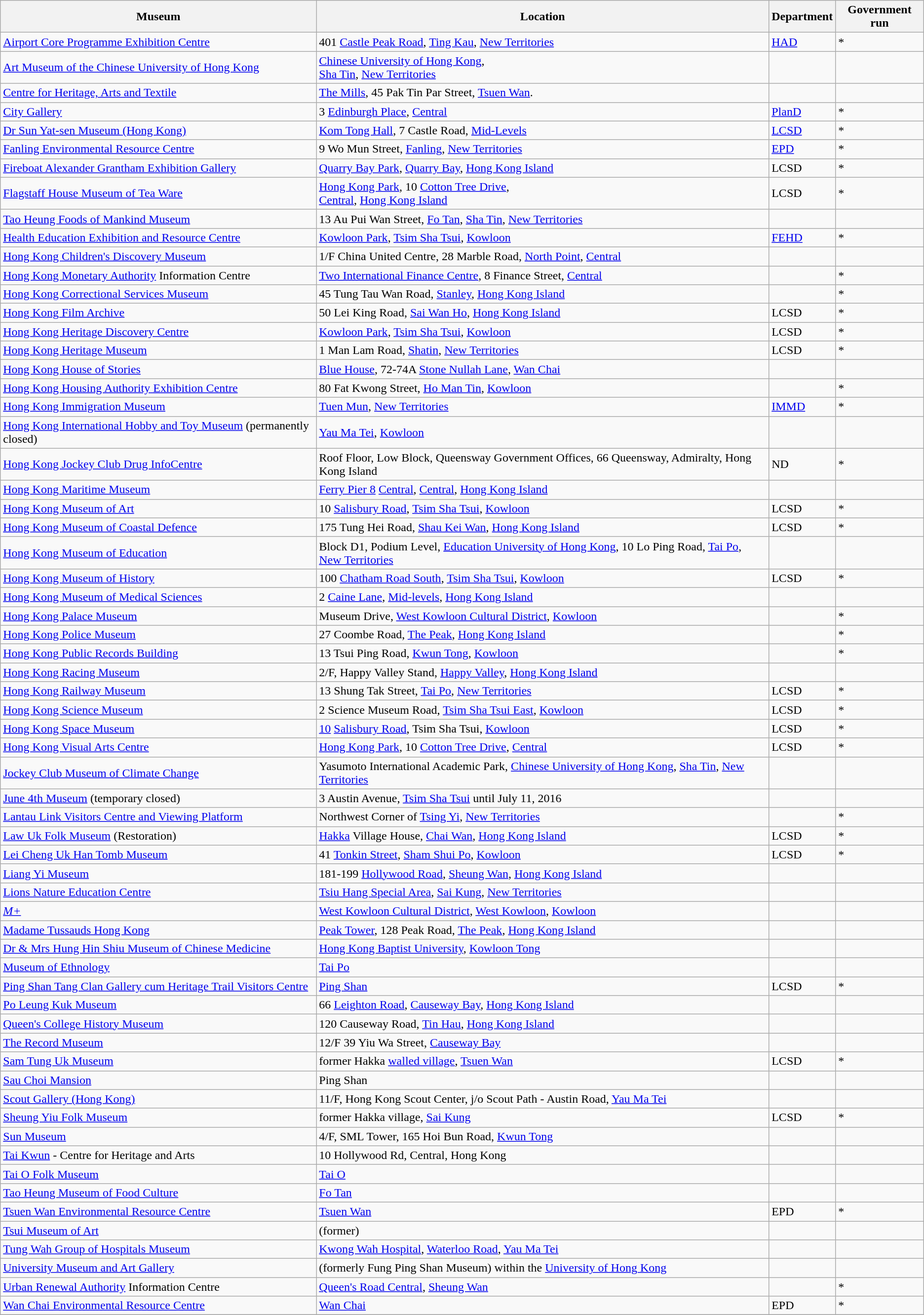<table class="wikitable sortable">
<tr>
<th>Museum</th>
<th>Location</th>
<th>Department</th>
<th>Government run</th>
</tr>
<tr>
<td><a href='#'>Airport Core Programme Exhibition Centre</a></td>
<td>401 <a href='#'>Castle Peak Road</a>, <a href='#'>Ting Kau</a>, <a href='#'>New Territories</a></td>
<td><a href='#'>HAD</a></td>
<td>*</td>
</tr>
<tr>
<td><a href='#'>Art Museum of the Chinese University of Hong Kong</a></td>
<td><a href='#'>Chinese University of Hong Kong</a>,<br><a href='#'>Sha Tin</a>, <a href='#'>New Territories</a></td>
<td></td>
<td></td>
</tr>
<tr>
<td><a href='#'>Centre for Heritage, Arts and Textile</a></td>
<td><a href='#'>The Mills</a>, 45 Pak Tin Par Street, <a href='#'>Tsuen Wan</a>.</td>
<td></td>
<td></td>
</tr>
<tr>
<td><a href='#'>City Gallery</a></td>
<td>3 <a href='#'>Edinburgh Place</a>, <a href='#'>Central</a></td>
<td><a href='#'>PlanD</a></td>
<td>*</td>
</tr>
<tr>
<td><a href='#'>Dr Sun Yat-sen Museum (Hong Kong)</a></td>
<td><a href='#'>Kom Tong Hall</a>, 7 Castle Road, <a href='#'>Mid-Levels</a></td>
<td><a href='#'>LCSD</a></td>
<td>*</td>
</tr>
<tr>
<td><a href='#'>Fanling Environmental Resource Centre</a></td>
<td>9 Wo Mun Street, <a href='#'>Fanling</a>, <a href='#'>New Territories</a></td>
<td><a href='#'>EPD</a></td>
<td>*</td>
</tr>
<tr>
<td><a href='#'>Fireboat Alexander Grantham Exhibition Gallery</a></td>
<td><a href='#'>Quarry Bay Park</a>, <a href='#'>Quarry Bay</a>, <a href='#'>Hong Kong Island</a></td>
<td>LCSD</td>
<td>*</td>
</tr>
<tr>
<td><a href='#'>Flagstaff House Museum of Tea Ware</a></td>
<td><a href='#'>Hong Kong Park</a>, 10 <a href='#'>Cotton Tree Drive</a>,<br><a href='#'>Central</a>, <a href='#'>Hong Kong Island</a></td>
<td>LCSD</td>
<td>*</td>
</tr>
<tr>
<td><a href='#'>Tao Heung Foods of Mankind Museum</a></td>
<td>13 Au Pui Wan Street, <a href='#'>Fo Tan</a>, <a href='#'>Sha Tin</a>, <a href='#'>New Territories</a></td>
<td></td>
<td></td>
</tr>
<tr>
<td><a href='#'>Health Education Exhibition and Resource Centre</a></td>
<td><a href='#'>Kowloon Park</a>, <a href='#'>Tsim Sha Tsui</a>, <a href='#'>Kowloon</a></td>
<td><a href='#'>FEHD</a></td>
<td>*</td>
</tr>
<tr>
<td><a href='#'>Hong Kong Children's Discovery Museum</a></td>
<td>1/F China United Centre, 28 Marble Road, <a href='#'>North Point</a>, <a href='#'>Central</a></td>
<td></td>
<td></td>
</tr>
<tr>
<td><a href='#'>Hong Kong Monetary Authority</a> Information Centre</td>
<td><a href='#'>Two International Finance Centre</a>, 8 Finance Street, <a href='#'>Central</a></td>
<td></td>
<td>*</td>
</tr>
<tr>
<td><a href='#'>Hong Kong Correctional Services Museum</a></td>
<td>45 Tung Tau Wan Road, <a href='#'>Stanley</a>, <a href='#'>Hong Kong Island</a></td>
<td></td>
<td>*</td>
</tr>
<tr>
<td><a href='#'>Hong Kong Film Archive</a></td>
<td>50 Lei King Road, <a href='#'>Sai Wan Ho</a>, <a href='#'>Hong Kong Island</a></td>
<td>LCSD</td>
<td>*</td>
</tr>
<tr>
<td><a href='#'>Hong Kong Heritage Discovery Centre</a></td>
<td><a href='#'>Kowloon Park</a>, <a href='#'>Tsim Sha Tsui</a>, <a href='#'>Kowloon</a></td>
<td>LCSD</td>
<td>*</td>
</tr>
<tr>
<td><a href='#'>Hong Kong Heritage Museum</a></td>
<td>1 Man Lam Road, <a href='#'>Shatin</a>, <a href='#'>New Territories</a></td>
<td>LCSD</td>
<td>*</td>
</tr>
<tr>
<td><a href='#'>Hong Kong House of Stories</a></td>
<td><a href='#'>Blue House</a>, 72-74A <a href='#'>Stone Nullah Lane</a>, <a href='#'>Wan Chai</a></td>
<td></td>
<td></td>
</tr>
<tr>
<td><a href='#'>Hong Kong Housing Authority Exhibition Centre</a></td>
<td>80 Fat Kwong Street, <a href='#'>Ho Man Tin</a>, <a href='#'>Kowloon</a></td>
<td></td>
<td>*</td>
</tr>
<tr>
<td><a href='#'>Hong Kong Immigration Museum</a></td>
<td><a href='#'>Tuen Mun</a>, <a href='#'>New Territories</a></td>
<td><a href='#'>IMMD</a></td>
<td>*</td>
</tr>
<tr>
<td><a href='#'>Hong Kong International Hobby and Toy Museum</a> (permanently closed)</td>
<td><a href='#'>Yau Ma Tei</a>, <a href='#'>Kowloon</a></td>
<td></td>
<td></td>
</tr>
<tr>
<td><a href='#'>Hong Kong Jockey Club Drug InfoCentre</a></td>
<td>Roof Floor, Low Block, Queensway Government Offices, 66 Queensway, Admiralty, Hong Kong Island</td>
<td>ND</td>
<td>*</td>
</tr>
<tr>
<td><a href='#'>Hong Kong Maritime Museum</a></td>
<td><a href='#'>Ferry Pier 8</a> <a href='#'>Central</a>, <a href='#'>Central</a>, <a href='#'>Hong Kong Island</a></td>
<td></td>
<td></td>
</tr>
<tr>
<td><a href='#'>Hong Kong Museum of Art</a></td>
<td>10 <a href='#'>Salisbury Road</a>, <a href='#'>Tsim Sha Tsui</a>, <a href='#'>Kowloon</a></td>
<td>LCSD</td>
<td>*</td>
</tr>
<tr>
<td><a href='#'>Hong Kong Museum of Coastal Defence</a></td>
<td>175 Tung Hei Road, <a href='#'>Shau Kei Wan</a>, <a href='#'>Hong Kong Island</a></td>
<td>LCSD</td>
<td>*</td>
</tr>
<tr>
<td><a href='#'>Hong Kong Museum of Education</a></td>
<td>Block D1, Podium Level, <a href='#'>Education University of Hong Kong</a>, 10 Lo Ping Road, <a href='#'>Tai Po</a>, <a href='#'>New Territories</a></td>
<td></td>
<td></td>
</tr>
<tr>
<td><a href='#'>Hong Kong Museum of History</a></td>
<td>100 <a href='#'>Chatham Road South</a>, <a href='#'>Tsim Sha Tsui</a>, <a href='#'>Kowloon</a></td>
<td>LCSD</td>
<td>*</td>
</tr>
<tr>
<td><a href='#'>Hong Kong Museum of Medical Sciences</a></td>
<td>2 <a href='#'>Caine Lane</a>, <a href='#'>Mid-levels</a>, <a href='#'>Hong Kong Island</a></td>
<td></td>
<td></td>
</tr>
<tr>
<td><a href='#'>Hong Kong Palace Museum</a></td>
<td>Museum Drive, <a href='#'>West Kowloon Cultural District</a>, <a href='#'>Kowloon</a></td>
<td></td>
<td>*</td>
</tr>
<tr>
<td><a href='#'>Hong Kong Police Museum</a></td>
<td>27 Coombe Road, <a href='#'>The Peak</a>, <a href='#'>Hong Kong Island</a></td>
<td></td>
<td>*</td>
</tr>
<tr>
<td><a href='#'>Hong Kong Public Records Building</a></td>
<td>13 Tsui Ping Road, <a href='#'>Kwun Tong</a>, <a href='#'>Kowloon</a></td>
<td></td>
<td>*</td>
</tr>
<tr>
<td><a href='#'>Hong Kong Racing Museum</a></td>
<td>2/F, Happy Valley Stand, <a href='#'>Happy Valley</a>, <a href='#'>Hong Kong Island</a></td>
<td></td>
<td></td>
</tr>
<tr>
<td><a href='#'>Hong Kong Railway Museum</a></td>
<td>13 Shung Tak Street, <a href='#'>Tai Po</a>, <a href='#'>New Territories</a></td>
<td>LCSD</td>
<td>*</td>
</tr>
<tr>
<td><a href='#'>Hong Kong Science Museum</a></td>
<td>2 Science Museum Road, <a href='#'>Tsim Sha Tsui East</a>, <a href='#'>Kowloon</a></td>
<td>LCSD</td>
<td>*</td>
</tr>
<tr>
<td><a href='#'>Hong Kong Space Museum</a></td>
<td><a href='#'>10</a> <a href='#'>Salisbury Road</a>, Tsim Sha Tsui, <a href='#'>Kowloon</a></td>
<td>LCSD</td>
<td>*</td>
</tr>
<tr>
<td><a href='#'>Hong Kong Visual Arts Centre</a></td>
<td><a href='#'>Hong Kong Park</a>, 10 <a href='#'>Cotton Tree Drive</a>, <a href='#'>Central</a></td>
<td>LCSD</td>
<td>*</td>
</tr>
<tr>
<td><a href='#'>Jockey Club Museum of Climate Change</a></td>
<td>Yasumoto International Academic Park, <a href='#'>Chinese University of Hong Kong</a>, <a href='#'>Sha Tin</a>, <a href='#'>New Territories</a></td>
<td></td>
<td></td>
</tr>
<tr>
<td><a href='#'>June 4th Museum</a> (temporary closed)</td>
<td>3 Austin Avenue, <a href='#'>Tsim Sha Tsui</a> until July 11, 2016</td>
<td></td>
<td></td>
</tr>
<tr>
<td><a href='#'>Lantau Link Visitors Centre and Viewing Platform</a></td>
<td>Northwest Corner of <a href='#'>Tsing Yi</a>, <a href='#'>New Territories</a></td>
<td></td>
<td>*</td>
</tr>
<tr>
<td><a href='#'>Law Uk Folk Museum</a> (Restoration)</td>
<td><a href='#'>Hakka</a> Village House, <a href='#'>Chai Wan</a>, <a href='#'>Hong Kong Island</a></td>
<td>LCSD</td>
<td>*</td>
</tr>
<tr>
<td><a href='#'>Lei Cheng Uk Han Tomb Museum</a></td>
<td>41 <a href='#'>Tonkin Street</a>, <a href='#'>Sham Shui Po</a>, <a href='#'>Kowloon</a></td>
<td>LCSD</td>
<td>*</td>
</tr>
<tr>
<td><a href='#'>Liang Yi Museum</a></td>
<td>181-199 <a href='#'>Hollywood Road</a>, <a href='#'>Sheung Wan</a>, <a href='#'>Hong Kong Island</a></td>
<td></td>
<td></td>
</tr>
<tr>
<td><a href='#'>Lions Nature Education Centre</a></td>
<td><a href='#'>Tsiu Hang Special Area</a>, <a href='#'>Sai Kung</a>, <a href='#'>New Territories</a></td>
<td></td>
<td></td>
</tr>
<tr>
<td><em><a href='#'>M+</a></em></td>
<td><a href='#'>West Kowloon Cultural District</a>, <a href='#'>West Kowloon</a>, <a href='#'>Kowloon</a></td>
<td></td>
<td></td>
</tr>
<tr>
<td><a href='#'>Madame Tussauds Hong Kong</a></td>
<td><a href='#'>Peak Tower</a>, 128 Peak Road, <a href='#'>The Peak</a>, <a href='#'>Hong Kong Island</a></td>
<td></td>
<td></td>
</tr>
<tr>
<td><a href='#'>Dr & Mrs Hung Hin Shiu Museum of Chinese Medicine</a></td>
<td><a href='#'>Hong Kong Baptist University</a>, <a href='#'>Kowloon Tong</a></td>
<td></td>
<td></td>
</tr>
<tr>
<td><a href='#'>Museum of Ethnology</a></td>
<td><a href='#'>Tai Po</a></td>
<td></td>
<td></td>
</tr>
<tr>
<td><a href='#'>Ping Shan Tang Clan Gallery cum Heritage Trail Visitors Centre</a></td>
<td><a href='#'>Ping Shan</a></td>
<td>LCSD</td>
<td>*</td>
</tr>
<tr>
<td><a href='#'>Po Leung Kuk Museum</a></td>
<td>66 <a href='#'>Leighton Road</a>, <a href='#'>Causeway Bay</a>, <a href='#'>Hong Kong Island</a></td>
<td></td>
<td></td>
</tr>
<tr>
<td><a href='#'>Queen's College History Museum</a></td>
<td>120 Causeway Road, <a href='#'>Tin Hau</a>, <a href='#'>Hong Kong Island</a></td>
<td></td>
<td></td>
</tr>
<tr>
<td><a href='#'>The Record Museum</a></td>
<td>12/F 39 Yiu Wa Street, <a href='#'>Causeway Bay</a></td>
<td></td>
<td></td>
</tr>
<tr>
<td><a href='#'>Sam Tung Uk Museum</a></td>
<td>former Hakka <a href='#'>walled village</a>, <a href='#'>Tsuen Wan</a></td>
<td>LCSD</td>
<td>*</td>
</tr>
<tr>
<td><a href='#'>Sau Choi Mansion</a></td>
<td>Ping Shan</td>
<td></td>
<td></td>
</tr>
<tr>
<td><a href='#'>Scout Gallery (Hong Kong)</a></td>
<td>11/F, Hong Kong Scout Center, j/o Scout Path - Austin Road,  <a href='#'>Yau Ma Tei</a></td>
<td></td>
<td></td>
</tr>
<tr>
<td><a href='#'>Sheung Yiu Folk Museum</a></td>
<td>former Hakka village, <a href='#'>Sai Kung</a></td>
<td>LCSD</td>
<td>*</td>
</tr>
<tr>
<td><a href='#'>Sun Museum</a></td>
<td>4/F, SML Tower, 165 Hoi Bun Road, <a href='#'>Kwun Tong</a></td>
<td></td>
<td></td>
</tr>
<tr>
<td><a href='#'>Tai Kwun</a> - Centre for Heritage and Arts</td>
<td>10 Hollywood Rd, Central, Hong Kong</td>
<td></td>
</tr>
<tr>
<td><a href='#'>Tai O Folk Museum</a></td>
<td><a href='#'>Tai O</a></td>
<td></td>
<td></td>
</tr>
<tr>
<td><a href='#'>Tao Heung Museum of Food Culture</a></td>
<td><a href='#'>Fo Tan</a></td>
<td></td>
<td></td>
</tr>
<tr>
<td><a href='#'>Tsuen Wan Environmental Resource Centre</a></td>
<td><a href='#'>Tsuen Wan</a></td>
<td>EPD</td>
<td>*</td>
</tr>
<tr>
<td><a href='#'>Tsui Museum of Art</a></td>
<td>(former)</td>
<td></td>
<td></td>
</tr>
<tr>
<td><a href='#'>Tung Wah Group of Hospitals Museum</a></td>
<td><a href='#'>Kwong Wah Hospital</a>, <a href='#'>Waterloo Road</a>, <a href='#'>Yau Ma Tei</a></td>
<td></td>
<td></td>
</tr>
<tr>
<td><a href='#'>University Museum and Art Gallery</a></td>
<td>(formerly Fung Ping Shan Museum) within the <a href='#'>University of Hong Kong</a></td>
<td></td>
<td></td>
</tr>
<tr>
<td><a href='#'>Urban Renewal Authority</a> Information Centre</td>
<td><a href='#'>Queen's Road Central</a>, <a href='#'>Sheung Wan</a></td>
<td></td>
<td>*</td>
</tr>
<tr>
<td><a href='#'>Wan Chai Environmental Resource Centre</a></td>
<td><a href='#'>Wan Chai</a></td>
<td>EPD</td>
<td>*</td>
</tr>
<tr>
</tr>
</table>
